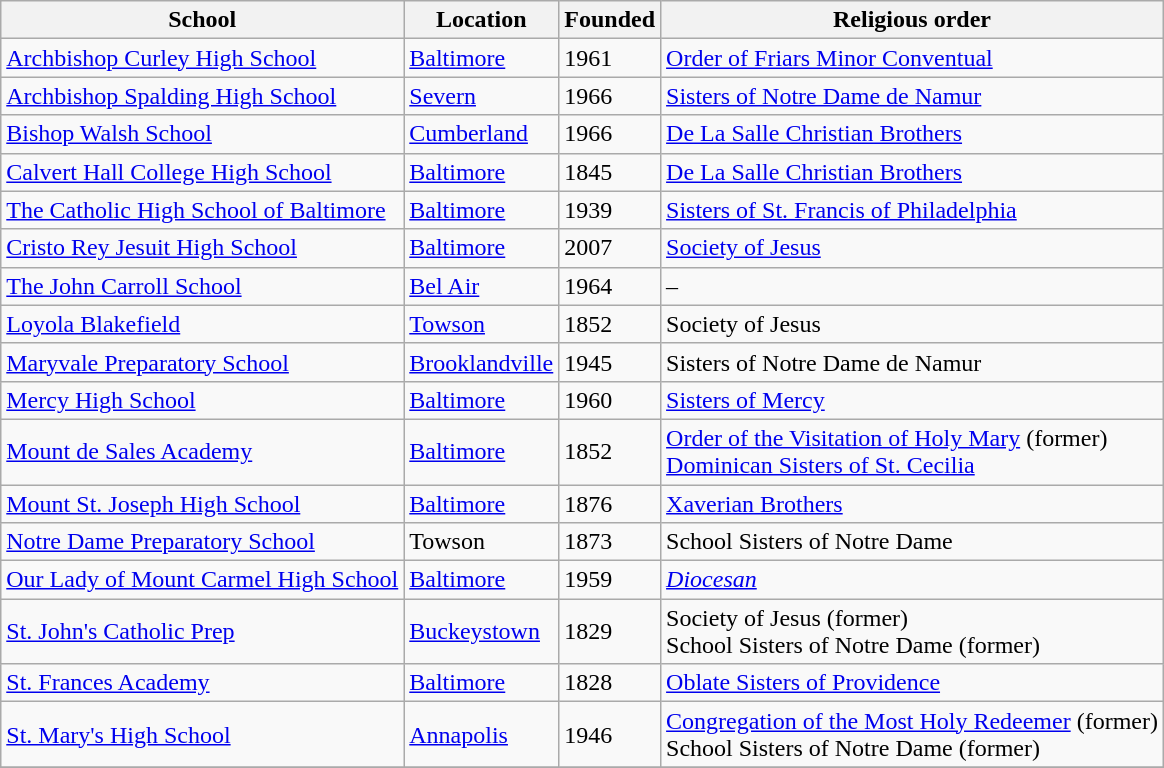<table class="wikitable sortable">
<tr>
<th>School</th>
<th>Location</th>
<th>Founded</th>
<th>Religious order</th>
</tr>
<tr>
<td><a href='#'>Archbishop Curley High School</a></td>
<td><a href='#'>Baltimore</a></td>
<td>1961</td>
<td><a href='#'>Order of Friars Minor Conventual</a></td>
</tr>
<tr>
<td><a href='#'>Archbishop Spalding High School</a></td>
<td><a href='#'>Severn</a></td>
<td>1966</td>
<td><a href='#'>Sisters of Notre Dame de Namur</a></td>
</tr>
<tr>
<td><a href='#'>Bishop Walsh School</a></td>
<td><a href='#'>Cumberland</a></td>
<td>1966</td>
<td><a href='#'>De La Salle Christian Brothers</a></td>
</tr>
<tr>
<td><a href='#'>Calvert Hall College High School</a></td>
<td><a href='#'>Baltimore</a></td>
<td>1845</td>
<td><a href='#'>De La Salle Christian Brothers</a></td>
</tr>
<tr>
<td><a href='#'>The Catholic High School of Baltimore</a></td>
<td><a href='#'>Baltimore</a></td>
<td>1939</td>
<td><a href='#'>Sisters of St. Francis of Philadelphia</a></td>
</tr>
<tr>
<td><a href='#'>Cristo Rey Jesuit High School</a></td>
<td><a href='#'>Baltimore</a></td>
<td>2007</td>
<td><a href='#'>Society of Jesus</a></td>
</tr>
<tr>
<td><a href='#'>The John Carroll School</a></td>
<td><a href='#'>Bel Air</a></td>
<td>1964</td>
<td>–</td>
</tr>
<tr>
<td><a href='#'>Loyola Blakefield</a></td>
<td><a href='#'>Towson</a></td>
<td>1852</td>
<td>Society of Jesus</td>
</tr>
<tr>
<td><a href='#'>Maryvale Preparatory School</a></td>
<td><a href='#'>Brooklandville</a></td>
<td>1945</td>
<td>Sisters of Notre Dame de Namur</td>
</tr>
<tr>
<td><a href='#'>Mercy High School</a></td>
<td><a href='#'>Baltimore</a></td>
<td>1960</td>
<td><a href='#'>Sisters of Mercy</a></td>
</tr>
<tr>
<td><a href='#'>Mount de Sales Academy</a></td>
<td><a href='#'>Baltimore</a></td>
<td>1852</td>
<td><a href='#'>Order of the Visitation of Holy Mary</a> (former)<br><a href='#'>Dominican Sisters of St. Cecilia</a></td>
</tr>
<tr>
<td><a href='#'>Mount St. Joseph High School</a></td>
<td><a href='#'>Baltimore</a></td>
<td>1876</td>
<td><a href='#'>Xaverian Brothers</a></td>
</tr>
<tr>
<td><a href='#'>Notre Dame Preparatory School</a></td>
<td>Towson</td>
<td>1873</td>
<td>School Sisters of Notre Dame</td>
</tr>
<tr>
<td><a href='#'>Our Lady of Mount Carmel High School</a></td>
<td><a href='#'>Baltimore</a></td>
<td>1959</td>
<td><a href='#'><em>Diocesan</em></a></td>
</tr>
<tr>
<td><a href='#'>St. John's Catholic Prep</a></td>
<td><a href='#'>Buckeystown</a></td>
<td>1829</td>
<td>Society of Jesus (former)<br>School Sisters of Notre Dame (former)</td>
</tr>
<tr>
<td><a href='#'>St. Frances Academy</a></td>
<td><a href='#'>Baltimore</a></td>
<td>1828</td>
<td><a href='#'>Oblate Sisters of Providence</a></td>
</tr>
<tr>
<td><a href='#'>St. Mary's High School</a></td>
<td><a href='#'>Annapolis</a></td>
<td>1946</td>
<td><a href='#'>Congregation of the Most Holy Redeemer</a> (former)<br>School Sisters of Notre Dame (former)</td>
</tr>
<tr 2017 (closed)>
</tr>
</table>
